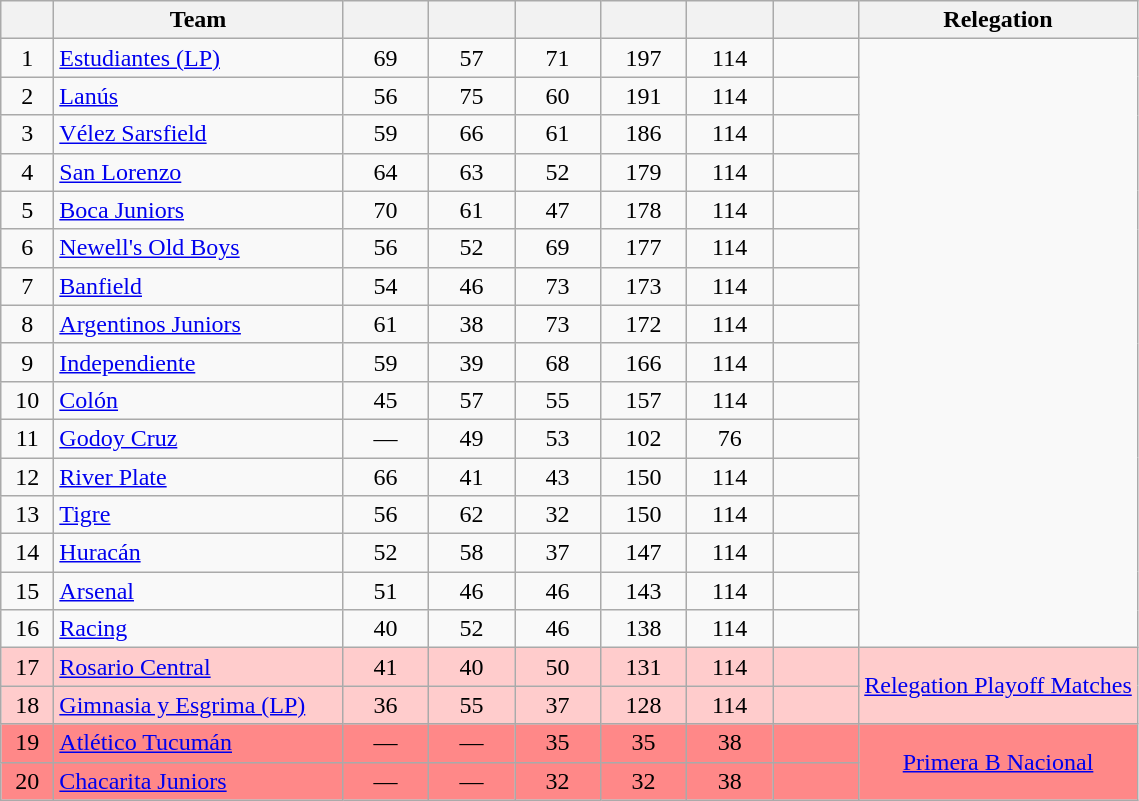<table class="wikitable" style="text-align: center;">
<tr>
<th width=28><br></th>
<th width=185>Team</th>
<th width=50></th>
<th width=50></th>
<th width=50></th>
<th width=50></th>
<th width=50></th>
<th width=50><br></th>
<th>Relegation</th>
</tr>
<tr>
<td>1</td>
<td align="left"><a href='#'>Estudiantes (LP)</a></td>
<td>69</td>
<td>57</td>
<td>71</td>
<td>197</td>
<td>114</td>
<td><strong></strong></td>
</tr>
<tr>
<td>2</td>
<td align="left"><a href='#'>Lanús</a></td>
<td>56</td>
<td>75</td>
<td>60</td>
<td>191</td>
<td>114</td>
<td><strong></strong></td>
</tr>
<tr>
<td>3</td>
<td align="left"><a href='#'>Vélez Sarsfield</a></td>
<td>59</td>
<td>66</td>
<td>61</td>
<td>186</td>
<td>114</td>
<td><strong></strong></td>
</tr>
<tr>
<td>4</td>
<td align="left"><a href='#'>San Lorenzo</a></td>
<td>64</td>
<td>63</td>
<td>52</td>
<td>179</td>
<td>114</td>
<td><strong></strong></td>
</tr>
<tr>
<td>5</td>
<td align="left"><a href='#'>Boca Juniors</a></td>
<td>70</td>
<td>61</td>
<td>47</td>
<td>178</td>
<td>114</td>
<td><strong></strong></td>
</tr>
<tr>
<td>6</td>
<td align="left"><a href='#'>Newell's Old Boys</a></td>
<td>56</td>
<td>52</td>
<td>69</td>
<td>177</td>
<td>114</td>
<td><strong></strong></td>
</tr>
<tr>
<td>7</td>
<td align="left"><a href='#'>Banfield</a></td>
<td>54</td>
<td>46</td>
<td>73</td>
<td>173</td>
<td>114</td>
<td><strong></strong></td>
</tr>
<tr>
<td>8</td>
<td align="left"><a href='#'>Argentinos Juniors</a></td>
<td>61</td>
<td>38</td>
<td>73</td>
<td>172</td>
<td>114</td>
<td><strong></strong></td>
</tr>
<tr>
<td>9</td>
<td align="left"><a href='#'>Independiente</a></td>
<td>59</td>
<td>39</td>
<td>68</td>
<td>166</td>
<td>114</td>
<td><strong></strong></td>
</tr>
<tr>
<td>10</td>
<td align="left"><a href='#'>Colón</a></td>
<td>45</td>
<td>57</td>
<td>55</td>
<td>157</td>
<td>114</td>
<td><strong></strong></td>
</tr>
<tr>
<td>11</td>
<td align="left"><a href='#'>Godoy Cruz</a></td>
<td>—</td>
<td>49</td>
<td>53</td>
<td>102</td>
<td>76</td>
<td><strong></strong></td>
</tr>
<tr>
<td>12</td>
<td align="left"><a href='#'>River Plate</a></td>
<td>66</td>
<td>41</td>
<td>43</td>
<td>150</td>
<td>114</td>
<td><strong></strong></td>
</tr>
<tr>
<td>13</td>
<td align="left"><a href='#'>Tigre</a></td>
<td>56</td>
<td>62</td>
<td>32</td>
<td>150</td>
<td>114</td>
<td><strong></strong></td>
</tr>
<tr>
<td>14</td>
<td align="left"><a href='#'>Huracán</a></td>
<td>52</td>
<td>58</td>
<td>37</td>
<td>147</td>
<td>114</td>
<td><strong></strong></td>
</tr>
<tr>
<td>15</td>
<td align="left"><a href='#'>Arsenal</a></td>
<td>51</td>
<td>46</td>
<td>46</td>
<td>143</td>
<td>114</td>
<td><strong></strong></td>
</tr>
<tr>
<td>16</td>
<td align="left"><a href='#'>Racing</a></td>
<td>40</td>
<td>52</td>
<td>46</td>
<td>138</td>
<td>114</td>
<td><strong></strong></td>
</tr>
<tr bgcolor=#FFCCCC>
<td>17</td>
<td align="left"><a href='#'>Rosario Central</a></td>
<td>41</td>
<td>40</td>
<td>50</td>
<td>131</td>
<td>114</td>
<td><strong></strong></td>
<td rowspan=2><a href='#'>Relegation Playoff Matches</a></td>
</tr>
<tr bgcolor=#FFCCCC>
<td>18</td>
<td align="left"><a href='#'>Gimnasia y Esgrima (LP)</a></td>
<td>36</td>
<td>55</td>
<td>37</td>
<td>128</td>
<td>114</td>
<td><strong></strong></td>
</tr>
<tr bgcolor=#FF8888>
<td>19</td>
<td align="left"><a href='#'>Atlético Tucumán</a></td>
<td>—</td>
<td>—</td>
<td>35</td>
<td>35</td>
<td>38</td>
<td><strong></strong></td>
<td rowspan=2><a href='#'>Primera B Nacional</a></td>
</tr>
<tr bgcolor=#FF8888>
<td>20</td>
<td align="left"><a href='#'>Chacarita Juniors</a></td>
<td>—</td>
<td>—</td>
<td>32</td>
<td>32</td>
<td>38</td>
<td><strong></strong></td>
</tr>
</table>
